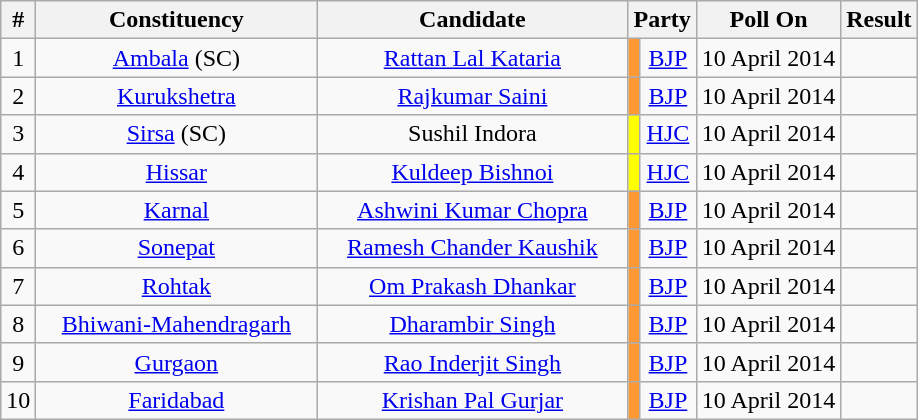<table class="wikitable sortable" style="text-align:center;">
<tr>
<th>#</th>
<th style="width:180px;">Constituency</th>
<th style="width:200px;">Candidate</th>
<th colspan="2">Party</th>
<th>Poll On</th>
<th>Result</th>
</tr>
<tr>
<td style="text-align:center;">1</td>
<td><a href='#'>Ambala</a> (SC)</td>
<td><a href='#'>Rattan Lal Kataria</a></td>
<td bgcolor=#FF9933></td>
<td><a href='#'>BJP</a></td>
<td>10 April 2014</td>
<td></td>
</tr>
<tr>
<td style="text-align:center;">2</td>
<td><a href='#'>Kurukshetra</a></td>
<td><a href='#'>Rajkumar Saini</a></td>
<td bgcolor=#FF9933></td>
<td><a href='#'>BJP</a></td>
<td>10 April 2014</td>
<td></td>
</tr>
<tr>
<td style="text-align:center;">3</td>
<td><a href='#'>Sirsa</a> (SC)</td>
<td>Sushil Indora</td>
<td bgcolor=#FFFF00></td>
<td><a href='#'>HJC</a></td>
<td>10 April 2014</td>
<td></td>
</tr>
<tr>
<td style="text-align:center;">4</td>
<td><a href='#'>Hissar</a></td>
<td><a href='#'>Kuldeep Bishnoi</a></td>
<td bgcolor=#FFFF00></td>
<td><a href='#'>HJC</a></td>
<td>10 April 2014</td>
<td></td>
</tr>
<tr>
<td style="text-align:center;">5</td>
<td><a href='#'>Karnal</a></td>
<td><a href='#'>Ashwini Kumar Chopra</a></td>
<td bgcolor=#FF9933></td>
<td><a href='#'>BJP</a></td>
<td>10 April 2014</td>
<td></td>
</tr>
<tr>
<td style="text-align:center;">6</td>
<td><a href='#'>Sonepat</a></td>
<td><a href='#'>Ramesh Chander Kaushik</a></td>
<td bgcolor=#FF9933></td>
<td><a href='#'>BJP</a></td>
<td>10 April 2014</td>
<td></td>
</tr>
<tr>
<td style="text-align:center;">7</td>
<td><a href='#'>Rohtak</a></td>
<td><a href='#'>Om Prakash Dhankar</a></td>
<td bgcolor=#FF9933></td>
<td><a href='#'>BJP</a></td>
<td>10 April 2014</td>
<td></td>
</tr>
<tr>
<td style="text-align:center;">8</td>
<td><a href='#'>Bhiwani-Mahendragarh</a></td>
<td><a href='#'>Dharambir Singh</a></td>
<td bgcolor=#FF9933></td>
<td><a href='#'>BJP</a></td>
<td>10 April 2014</td>
<td></td>
</tr>
<tr>
<td style="text-align:center;">9</td>
<td><a href='#'>Gurgaon</a></td>
<td><a href='#'>Rao Inderjit Singh</a></td>
<td bgcolor=#FF9933></td>
<td><a href='#'>BJP</a></td>
<td>10 April 2014</td>
<td></td>
</tr>
<tr>
<td style="text-align:center;">10</td>
<td><a href='#'>Faridabad</a></td>
<td><a href='#'>Krishan Pal Gurjar</a></td>
<td bgcolor=#FF9933></td>
<td><a href='#'>BJP</a></td>
<td>10 April 2014</td>
<td></td>
</tr>
</table>
